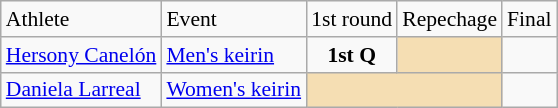<table class="wikitable" style="font-size:90%;">
<tr>
<td>Athlete</td>
<td>Event</td>
<td>1st round</td>
<td>Repechage</td>
<td>Final</td>
</tr>
<tr>
<td><a href='#'>Hersony Canelón</a></td>
<td><a href='#'>Men's keirin</a></td>
<td align=center><strong>1st Q</strong></td>
<td bgcolor=wheat></td>
<td align=center></td>
</tr>
<tr>
<td><a href='#'>Daniela Larreal</a></td>
<td><a href='#'>Women's keirin</a></td>
<td colspan="2" style="background:wheat;"></td>
<td align=center></td>
</tr>
</table>
